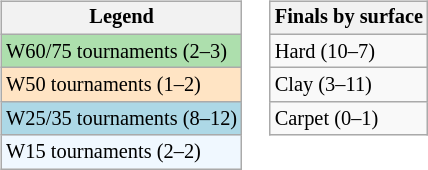<table>
<tr valign=top>
<td><br><table class="wikitable" style=font-size:85%;>
<tr>
<th>Legend</th>
</tr>
<tr style="background:#addfad;">
<td>W60/75 tournaments (2–3)</td>
</tr>
<tr style="background:#ffe4c4;">
<td>W50 tournaments (1–2)</td>
</tr>
<tr style="background:lightblue;">
<td>W25/35 tournaments (8–12)</td>
</tr>
<tr style="background:#f0f8ff;">
<td>W15 tournaments (2–2)</td>
</tr>
</table>
</td>
<td><br><table class="wikitable" style=font-size:85%;>
<tr>
<th>Finals by surface</th>
</tr>
<tr>
<td>Hard (10–7)</td>
</tr>
<tr>
<td>Clay (3–11)</td>
</tr>
<tr>
<td>Carpet (0–1)</td>
</tr>
</table>
</td>
</tr>
</table>
